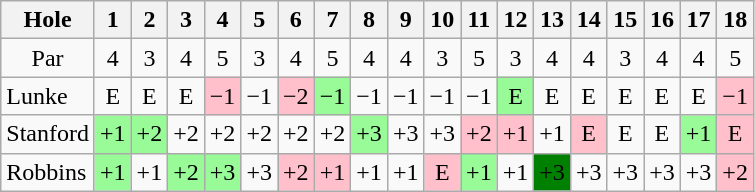<table class="wikitable" style="text-align:center">
<tr>
<th>Hole</th>
<th>1</th>
<th>2</th>
<th>3</th>
<th>4</th>
<th>5</th>
<th>6</th>
<th>7</th>
<th>8</th>
<th>9</th>
<th>10</th>
<th>11</th>
<th>12</th>
<th>13</th>
<th>14</th>
<th>15</th>
<th>16</th>
<th>17</th>
<th>18</th>
</tr>
<tr>
<td>Par</td>
<td>4</td>
<td>3</td>
<td>4</td>
<td>5</td>
<td>3</td>
<td>4</td>
<td>5</td>
<td>4</td>
<td>4</td>
<td>3</td>
<td>5</td>
<td>3</td>
<td>4</td>
<td>4</td>
<td>3</td>
<td>4</td>
<td>4</td>
<td>5</td>
</tr>
<tr>
<td align=left> Lunke</td>
<td>E</td>
<td>E</td>
<td>E</td>
<td style="background: Pink;">−1</td>
<td>−1</td>
<td style="background: Pink;">−2</td>
<td style="background: PaleGreen;">−1</td>
<td>−1</td>
<td>−1</td>
<td>−1</td>
<td>−1</td>
<td style="background: PaleGreen;">E</td>
<td>E</td>
<td>E</td>
<td>E</td>
<td>E</td>
<td>E</td>
<td style="background: Pink;">−1</td>
</tr>
<tr>
<td align=left> Stanford</td>
<td style="background: PaleGreen;">+1</td>
<td style="background: PaleGreen;">+2</td>
<td>+2</td>
<td>+2</td>
<td>+2</td>
<td>+2</td>
<td>+2</td>
<td style="background: PaleGreen;">+3</td>
<td>+3</td>
<td>+3</td>
<td style="background: Pink;">+2</td>
<td style="background: Pink;">+1</td>
<td>+1</td>
<td style="background: Pink;">E</td>
<td>E</td>
<td>E</td>
<td style="background: PaleGreen;">+1</td>
<td style="background: Pink;">E</td>
</tr>
<tr>
<td align=left> Robbins</td>
<td style="background: PaleGreen;">+1</td>
<td>+1</td>
<td style="background: PaleGreen;">+2</td>
<td style="background: PaleGreen;">+3</td>
<td>+3</td>
<td style="background: Pink;">+2</td>
<td style="background: Pink;">+1</td>
<td>+1</td>
<td>+1</td>
<td style="background: Pink;">E</td>
<td style="background: PaleGreen;">+1</td>
<td>+1</td>
<td style="background: Green;">+3</td>
<td>+3</td>
<td>+3</td>
<td>+3</td>
<td>+3</td>
<td style="background: Pink;">+2</td>
</tr>
</table>
